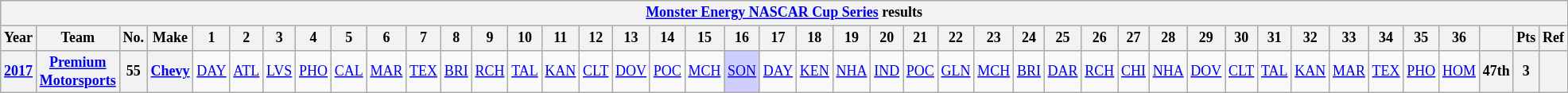<table class="wikitable" style="text-align:center; font-size:75%">
<tr>
<th colspan=43><a href='#'>Monster Energy NASCAR Cup Series</a> results</th>
</tr>
<tr>
<th>Year</th>
<th>Team</th>
<th>No.</th>
<th>Make</th>
<th>1</th>
<th>2</th>
<th>3</th>
<th>4</th>
<th>5</th>
<th>6</th>
<th>7</th>
<th>8</th>
<th>9</th>
<th>10</th>
<th>11</th>
<th>12</th>
<th>13</th>
<th>14</th>
<th>15</th>
<th>16</th>
<th>17</th>
<th>18</th>
<th>19</th>
<th>20</th>
<th>21</th>
<th>22</th>
<th>23</th>
<th>24</th>
<th>25</th>
<th>26</th>
<th>27</th>
<th>28</th>
<th>29</th>
<th>30</th>
<th>31</th>
<th>32</th>
<th>33</th>
<th>34</th>
<th>35</th>
<th>36</th>
<th></th>
<th>Pts</th>
<th>Ref</th>
</tr>
<tr>
<th><a href='#'>2017</a></th>
<th><a href='#'>Premium Motorsports</a></th>
<th>55</th>
<th><a href='#'>Chevy</a></th>
<td><a href='#'>DAY</a></td>
<td><a href='#'>ATL</a></td>
<td><a href='#'>LVS</a></td>
<td><a href='#'>PHO</a></td>
<td><a href='#'>CAL</a></td>
<td><a href='#'>MAR</a></td>
<td><a href='#'>TEX</a></td>
<td><a href='#'>BRI</a></td>
<td><a href='#'>RCH</a></td>
<td><a href='#'>TAL</a></td>
<td><a href='#'>KAN</a></td>
<td><a href='#'>CLT</a></td>
<td><a href='#'>DOV</a></td>
<td><a href='#'>POC</a></td>
<td><a href='#'>MCH</a></td>
<td style="background:#CFCFFF;"><a href='#'>SON</a><br></td>
<td><a href='#'>DAY</a></td>
<td><a href='#'>KEN</a></td>
<td><a href='#'>NHA</a></td>
<td><a href='#'>IND</a></td>
<td><a href='#'>POC</a></td>
<td><a href='#'>GLN</a></td>
<td><a href='#'>MCH</a></td>
<td><a href='#'>BRI</a></td>
<td><a href='#'>DAR</a></td>
<td><a href='#'>RCH</a></td>
<td><a href='#'>CHI</a></td>
<td><a href='#'>NHA</a></td>
<td><a href='#'>DOV</a></td>
<td><a href='#'>CLT</a></td>
<td><a href='#'>TAL</a></td>
<td><a href='#'>KAN</a></td>
<td><a href='#'>MAR</a></td>
<td><a href='#'>TEX</a></td>
<td><a href='#'>PHO</a></td>
<td><a href='#'>HOM</a></td>
<th>47th</th>
<th>3</th>
<th></th>
</tr>
</table>
